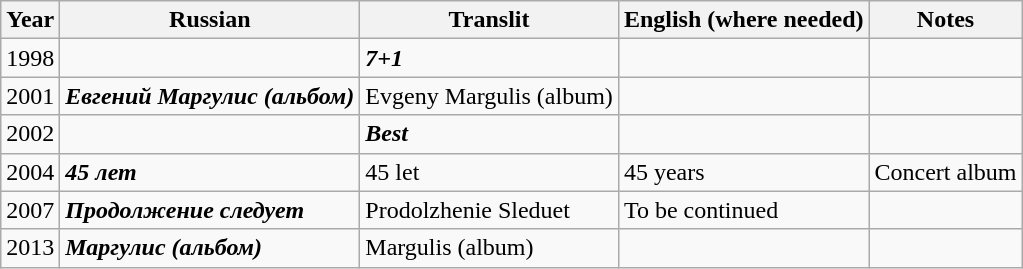<table class="wikitable">
<tr>
<th>Year</th>
<th>Russian</th>
<th>Translit</th>
<th>English (where needed)</th>
<th>Notes</th>
</tr>
<tr>
<td>1998</td>
<td></td>
<td><strong><em>7+1</em></strong></td>
<td></td>
<td></td>
</tr>
<tr>
<td>2001</td>
<td><strong><em>Евгений Маргулис (альбом)</em></strong></td>
<td>Evgeny Margulis (album)</td>
<td></td>
<td></td>
</tr>
<tr>
<td>2002</td>
<td></td>
<td><strong><em>Best</em></strong></td>
<td></td>
<td></td>
</tr>
<tr>
<td>2004</td>
<td><strong><em>45 лет</em></strong></td>
<td>45 let</td>
<td>45 years</td>
<td>Concert album</td>
</tr>
<tr>
<td>2007</td>
<td><strong><em>Продолжение следует</em></strong></td>
<td>Prodolzhenie Sleduet</td>
<td>To be continued</td>
<td></td>
</tr>
<tr>
<td>2013</td>
<td><strong><em>Маргулис (альбом)</em></strong></td>
<td>Margulis (album)</td>
<td></td>
<td></td>
</tr>
</table>
